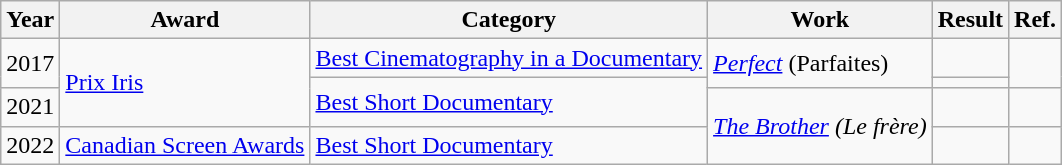<table class="wikitable">
<tr>
<th>Year</th>
<th>Award</th>
<th>Category</th>
<th>Work</th>
<th>Result</th>
<th>Ref.</th>
</tr>
<tr>
<td rowspan="2">2017</td>
<td rowspan=3><a href='#'>Prix Iris</a></td>
<td><a href='#'>Best Cinematography in a Documentary</a></td>
<td rowspan="2"><em><a href='#'>Perfect</a></em> (Parfaites)</td>
<td></td>
<td rowspan="2"></td>
</tr>
<tr>
<td rowspan=2><a href='#'>Best Short Documentary</a></td>
<td></td>
</tr>
<tr>
<td>2021</td>
<td rowspan=2><em><a href='#'>The Brother</a> (Le frère)</em></td>
<td></td>
<td></td>
</tr>
<tr>
<td>2022</td>
<td><a href='#'>Canadian Screen Awards</a></td>
<td><a href='#'>Best Short Documentary</a></td>
<td></td>
<td></td>
</tr>
</table>
